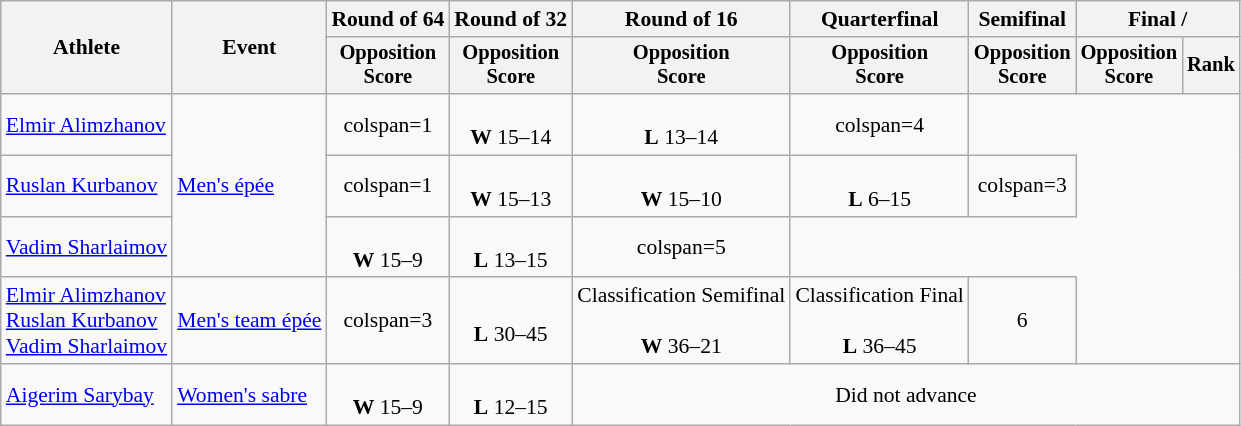<table class="wikitable" style="font-size:90%">
<tr>
<th rowspan="2">Athlete</th>
<th rowspan="2">Event</th>
<th>Round of 64</th>
<th>Round of 32</th>
<th>Round of 16</th>
<th>Quarterfinal</th>
<th>Semifinal</th>
<th colspan=2>Final / </th>
</tr>
<tr style="font-size:95%">
<th>Opposition <br> Score</th>
<th>Opposition <br> Score</th>
<th>Opposition <br> Score</th>
<th>Opposition <br> Score</th>
<th>Opposition <br> Score</th>
<th>Opposition <br> Score</th>
<th>Rank</th>
</tr>
<tr align=center>
<td align=left><a href='#'>Elmir Alimzhanov</a></td>
<td align=left rowspan=3><a href='#'>Men's épée</a></td>
<td>colspan=1 </td>
<td><br> <strong>W</strong> 15–14</td>
<td><br> <strong>L</strong> 13–14</td>
<td>colspan=4 </td>
</tr>
<tr align=center>
<td align=left><a href='#'>Ruslan Kurbanov</a></td>
<td>colspan=1 </td>
<td><br> <strong>W</strong> 15–13</td>
<td><br> <strong>W</strong> 15–10</td>
<td><br> <strong>L</strong> 6–15</td>
<td>colspan=3 </td>
</tr>
<tr align=center>
<td align=left><a href='#'>Vadim Sharlaimov</a></td>
<td><br> <strong>W</strong> 15–9</td>
<td><br> <strong>L</strong> 13–15</td>
<td>colspan=5 </td>
</tr>
<tr align=center>
<td align=left><a href='#'>Elmir Alimzhanov</a><br><a href='#'>Ruslan Kurbanov</a><br><a href='#'>Vadim Sharlaimov</a></td>
<td align=left><a href='#'>Men's team épée</a></td>
<td>colspan=3 </td>
<td><br> <strong>L</strong> 30–45</td>
<td>Classification Semifinal<br><br> <strong>W</strong> 36–21</td>
<td>Classification Final<br><br> <strong>L</strong> 36–45</td>
<td>6</td>
</tr>
<tr align=center>
<td align=left><a href='#'>Aigerim Sarybay</a></td>
<td align=left><a href='#'>Women's sabre</a></td>
<td><br> <strong>W</strong> 15–9</td>
<td><br> <strong>L</strong> 12–15</td>
<td colspan="5" align="center">Did not advance</td>
</tr>
</table>
